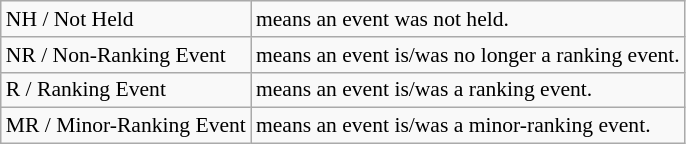<table class="wikitable" style="font-size:90%">
<tr>
<td style="text-align:centr; colour:#555555;" colspan="4">NH / Not Held</td>
<td>means an event was not held.</td>
</tr>
<tr>
<td style="text-align:centr; colour:#555555;" colspan="4">NR / Non-Ranking Event</td>
<td>means an event is/was no longer a ranking event.</td>
</tr>
<tr>
<td style="text-align:centr; colour:#555555;" colspan="4">R / Ranking Event</td>
<td>means an event is/was a ranking event.</td>
</tr>
<tr>
<td style="text-align:centr; colour:#555555;" colspan="4">MR / Minor-Ranking Event</td>
<td>means an event is/was a minor-ranking event.</td>
</tr>
</table>
